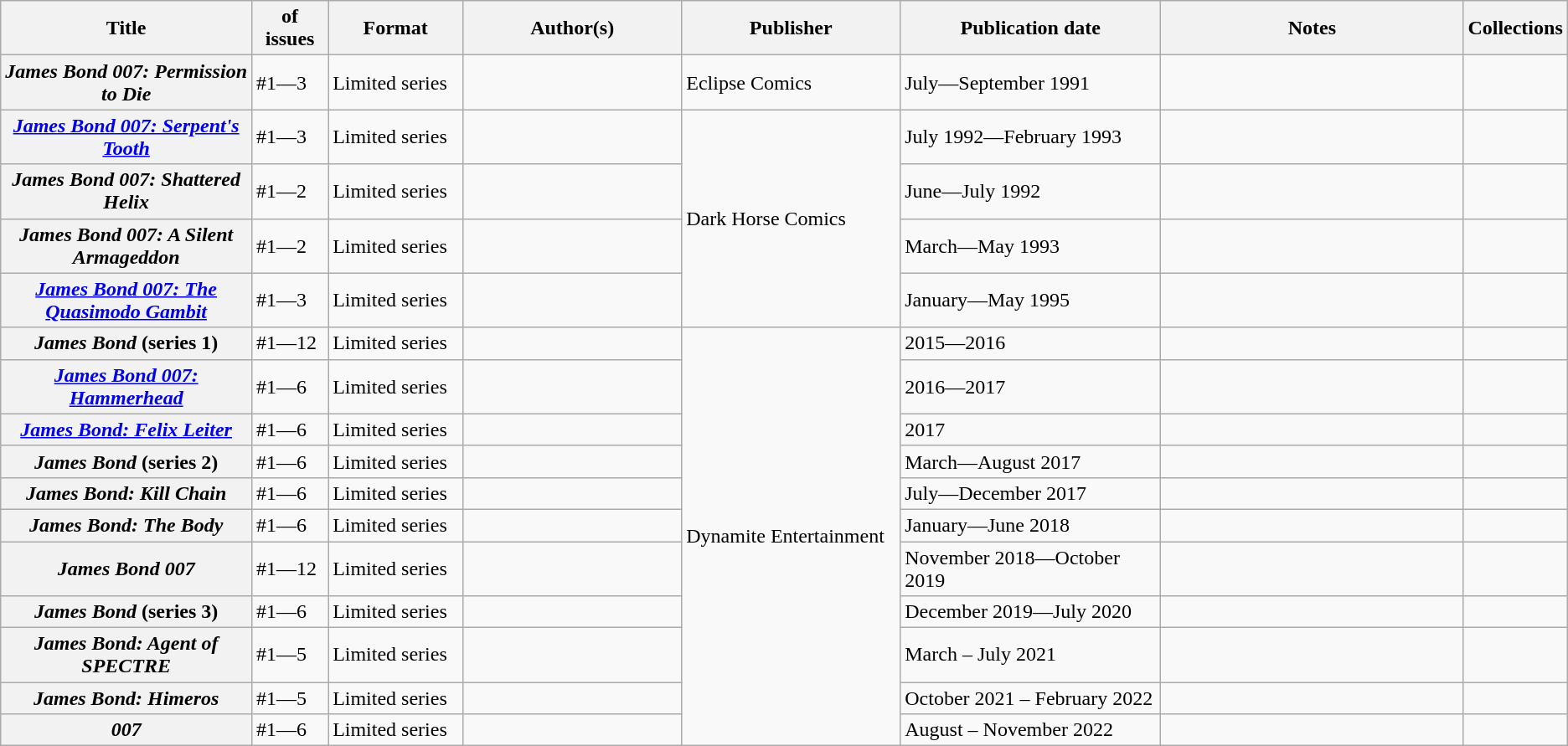<table class="wikitable">
<tr>
<th>Title</th>
<th style="width:40pt"> of issues</th>
<th style="width:75pt">Format</th>
<th style="width:125pt">Author(s)</th>
<th style="width:125pt">Publisher</th>
<th style="width:150pt">Publication date</th>
<th style="width:175pt">Notes</th>
<th>Collections</th>
</tr>
<tr>
<th><em>James Bond 007: Permission to Die</em></th>
<td>#1—3</td>
<td>Limited series</td>
<td></td>
<td>Eclipse Comics</td>
<td>July—September 1991</td>
<td></td>
<td></td>
</tr>
<tr>
<th><em><a href='#'>James Bond 007: Serpent's Tooth</a></em></th>
<td>#1—3</td>
<td>Limited series</td>
<td></td>
<td rowspan="4">Dark Horse Comics</td>
<td>July 1992—February 1993</td>
<td></td>
<td></td>
</tr>
<tr>
<th><em>James Bond 007: Shattered Helix</em></th>
<td>#1—2</td>
<td>Limited series</td>
<td></td>
<td>June—July 1992</td>
<td></td>
<td></td>
</tr>
<tr>
<th><em>James Bond 007: A Silent Armageddon</em></th>
<td>#1—2</td>
<td>Limited series</td>
<td></td>
<td>March—May 1993</td>
<td></td>
<td></td>
</tr>
<tr>
<th><em><a href='#'>James Bond 007: The Quasimodo Gambit</a></em></th>
<td>#1—3</td>
<td>Limited series</td>
<td></td>
<td>January—May 1995</td>
<td></td>
<td></td>
</tr>
<tr>
<th><em>James Bond</em> (series 1)</th>
<td>#1—12</td>
<td>Limited series</td>
<td></td>
<td rowspan="11">Dynamite Entertainment</td>
<td>2015—2016</td>
<td></td>
<td></td>
</tr>
<tr>
<th><em><a href='#'>James Bond 007: Hammerhead</a></em></th>
<td>#1—6</td>
<td>Limited series</td>
<td></td>
<td>2016—2017</td>
<td></td>
<td></td>
</tr>
<tr>
<th><em><a href='#'>James Bond: Felix Leiter</a></em></th>
<td>#1—6</td>
<td>Limited series</td>
<td></td>
<td>2017</td>
<td></td>
<td></td>
</tr>
<tr>
<th><em>James Bond</em> (series 2)</th>
<td>#1—6</td>
<td>Limited series</td>
<td></td>
<td>March—August 2017</td>
<td></td>
<td></td>
</tr>
<tr>
<th><em>James Bond: Kill Chain</em></th>
<td>#1—6</td>
<td>Limited series</td>
<td></td>
<td>July—December 2017</td>
<td></td>
<td></td>
</tr>
<tr>
<th><em>James Bond: The Body</em></th>
<td>#1—6</td>
<td>Limited series</td>
<td></td>
<td>January—June 2018</td>
<td></td>
<td></td>
</tr>
<tr>
<th><em>James Bond 007</em></th>
<td>#1—12</td>
<td>Limited series</td>
<td></td>
<td>November 2018—October 2019</td>
<td></td>
<td></td>
</tr>
<tr>
<th><em>James Bond</em> (series 3)</th>
<td>#1—6</td>
<td>Limited series</td>
<td></td>
<td>December 2019—July 2020</td>
<td></td>
<td></td>
</tr>
<tr>
<th><em>James Bond: Agent of SPECTRE</em></th>
<td>#1—5</td>
<td>Limited series</td>
<td></td>
<td>March – July 2021</td>
<td></td>
<td></td>
</tr>
<tr>
<th><em>James Bond: Himeros</em></th>
<td>#1—5</td>
<td>Limited series</td>
<td></td>
<td>October 2021 – February 2022</td>
<td></td>
<td></td>
</tr>
<tr>
<th><em>007</em></th>
<td>#1—6</td>
<td>Limited series</td>
<td></td>
<td>August – November 2022</td>
<td></td>
<td></td>
</tr>
</table>
